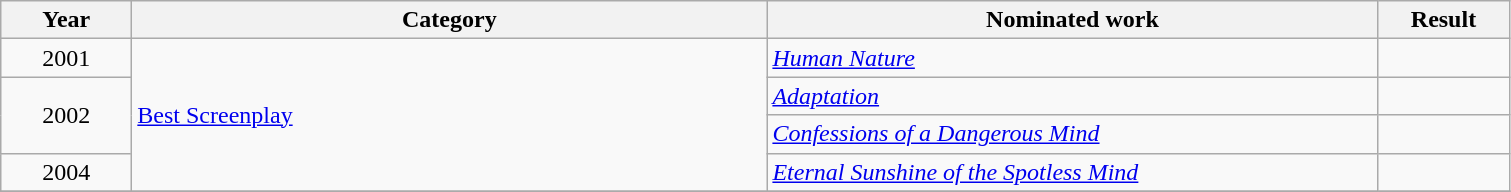<table class=wikitable>
<tr>
<th scope="col" style="width:5em;">Year</th>
<th scope="col" style="width:26em;">Category</th>
<th scope="col" style="width:25em;">Nominated work</th>
<th scope="col" style="width:5em;">Result</th>
</tr>
<tr>
<td style="text-align:center;">2001</td>
<td rowspan=4><a href='#'>Best Screenplay</a></td>
<td><em><a href='#'>Human Nature</a></em></td>
<td></td>
</tr>
<tr>
<td style="text-align:center;", rowspan=2>2002</td>
<td><em><a href='#'>Adaptation</a></em></td>
<td></td>
</tr>
<tr>
<td><em><a href='#'>Confessions of a Dangerous Mind</a></em></td>
<td></td>
</tr>
<tr>
<td style="text-align:center;">2004</td>
<td><em><a href='#'>Eternal Sunshine of the Spotless Mind</a></em></td>
<td></td>
</tr>
<tr>
</tr>
</table>
